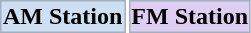<table>
<tr>
<th style="border: 1px solid #a3b0bf; margin: auto;" cellpadding="2" bgcolor="#cedff2">AM Station</th>
<th style="border: 1px solid #a3b0bf; margin: auto;" cellpadding="2" bgcolor="#ddcef2">FM Station</th>
</tr>
</table>
